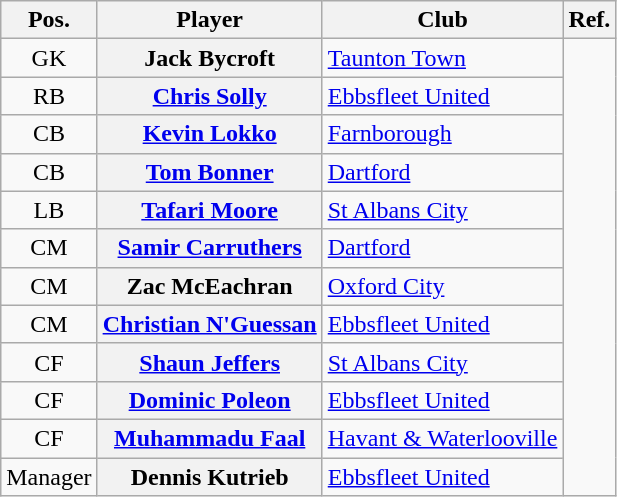<table class="wikitable plainrowheaders" style="text-align: left">
<tr>
<th scope="col">Pos.</th>
<th scope="col">Player</th>
<th scope="col">Club</th>
<th>Ref.</th>
</tr>
<tr>
<td style="text-align:center">GK</td>
<th scope="row"> Jack Bycroft</th>
<td><a href='#'>Taunton Town</a></td>
<td rowspan=12></td>
</tr>
<tr>
<td style="text-align:center">RB</td>
<th scope="row"> <a href='#'>Chris Solly</a></th>
<td><a href='#'>Ebbsfleet United</a></td>
</tr>
<tr>
<td style="text-align:center">CB</td>
<th scope="row"> <a href='#'>Kevin Lokko</a></th>
<td><a href='#'>Farnborough</a></td>
</tr>
<tr>
<td style="text-align:center">CB</td>
<th scope="row"> <a href='#'>Tom Bonner</a></th>
<td><a href='#'>Dartford</a></td>
</tr>
<tr>
<td style="text-align:center">LB</td>
<th scope="row"> <a href='#'>Tafari Moore</a></th>
<td><a href='#'>St Albans City</a></td>
</tr>
<tr>
<td style="text-align:center">CM</td>
<th scope="row"> <a href='#'>Samir Carruthers</a></th>
<td><a href='#'>Dartford</a></td>
</tr>
<tr>
<td style="text-align:center">CM</td>
<th scope="row"> Zac McEachran</th>
<td><a href='#'>Oxford City</a></td>
</tr>
<tr>
<td style="text-align:center">CM</td>
<th scope="row"> <a href='#'>Christian N'Guessan</a></th>
<td><a href='#'>Ebbsfleet United</a></td>
</tr>
<tr>
<td style="text-align:center">CF</td>
<th scope="row"> <a href='#'>Shaun Jeffers</a></th>
<td><a href='#'>St Albans City</a></td>
</tr>
<tr>
<td style="text-align:center">CF</td>
<th scope="row"> <a href='#'>Dominic Poleon</a></th>
<td><a href='#'>Ebbsfleet United</a></td>
</tr>
<tr>
<td style="text-align:center">CF</td>
<th scope="row"> <a href='#'>Muhammadu Faal</a></th>
<td><a href='#'>Havant & Waterlooville</a></td>
</tr>
<tr>
<td style="text-align:center">Manager</td>
<th scope="row"> Dennis Kutrieb</th>
<td><a href='#'>Ebbsfleet United</a></td>
</tr>
</table>
